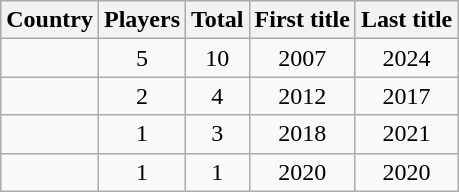<table class="wikitable" style="text-align: center;">
<tr>
<th>Country</th>
<th>Players</th>
<th>Total</th>
<th>First title</th>
<th>Last title</th>
</tr>
<tr>
<td align="left"></td>
<td>5</td>
<td>10</td>
<td>2007</td>
<td>2024</td>
</tr>
<tr>
<td align="left"></td>
<td>2</td>
<td>4</td>
<td>2012</td>
<td>2017</td>
</tr>
<tr>
<td align="left"></td>
<td>1</td>
<td>3</td>
<td>2018</td>
<td>2021</td>
</tr>
<tr>
<td align="left"></td>
<td>1</td>
<td>1</td>
<td>2020</td>
<td>2020</td>
</tr>
</table>
